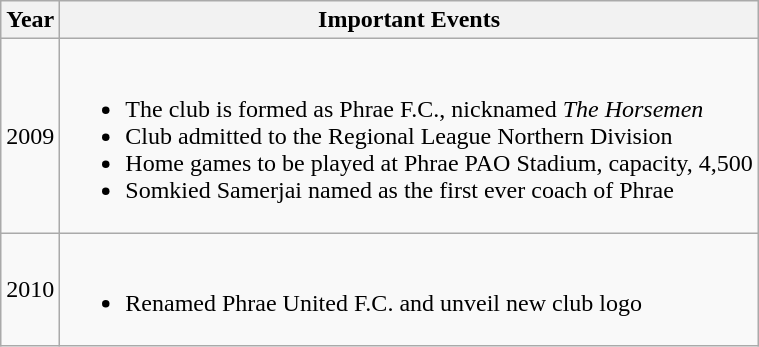<table class="wikitable">
<tr>
<th>Year</th>
<th>Important Events</th>
</tr>
<tr>
<td>2009</td>
<td><br><ul><li>The club is formed as Phrae F.C., nicknamed <em>The Horsemen</em></li><li>Club admitted to the Regional League Northern Division</li><li>Home games to be played at Phrae PAO Stadium, capacity, 4,500</li><li>Somkied Samerjai named as the first ever coach of Phrae</li></ul></td>
</tr>
<tr>
<td>2010</td>
<td><br><ul><li>Renamed Phrae United F.C. and unveil new club logo</li></ul></td>
</tr>
</table>
